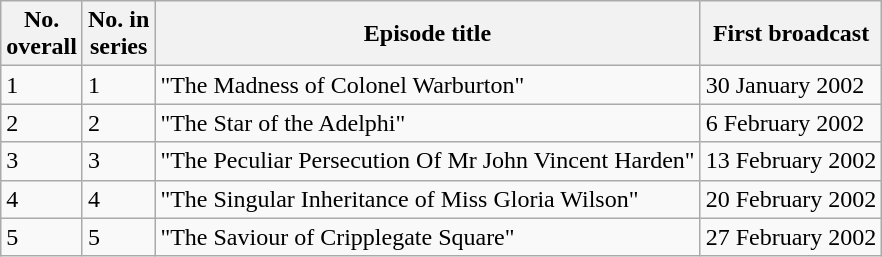<table class="wikitable">
<tr>
<th>No.<br>overall</th>
<th>No. in<br>series</th>
<th>Episode title</th>
<th>First broadcast</th>
</tr>
<tr>
<td>1</td>
<td>1</td>
<td>"The Madness of Colonel Warburton"</td>
<td>30 January 2002</td>
</tr>
<tr>
<td>2</td>
<td>2</td>
<td>"The Star of the Adelphi"</td>
<td>6 February 2002</td>
</tr>
<tr>
<td>3</td>
<td>3</td>
<td>"The Peculiar Persecution Of Mr John Vincent Harden"</td>
<td>13 February 2002</td>
</tr>
<tr>
<td>4</td>
<td>4</td>
<td>"The Singular Inheritance of Miss Gloria Wilson"</td>
<td>20 February 2002</td>
</tr>
<tr>
<td>5</td>
<td>5</td>
<td>"The Saviour of Cripplegate Square"</td>
<td>27 February 2002</td>
</tr>
</table>
